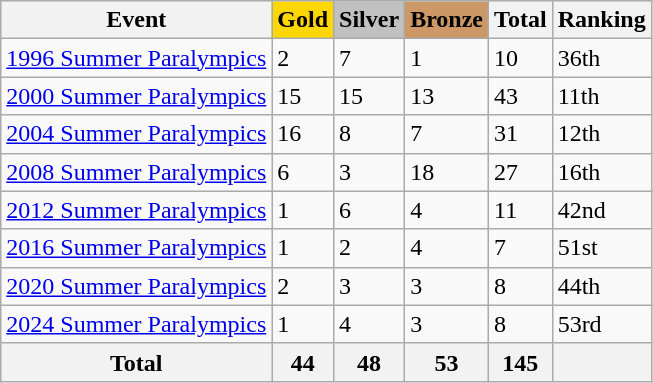<table class="wikitable">
<tr>
<th>Event</th>
<td style="background:gold; font-weight:bold;">Gold</td>
<td style="background:silver; font-weight:bold;">Silver</td>
<td style="background:#cc9966; font-weight:bold;">Bronze</td>
<th>Total</th>
<th>Ranking</th>
</tr>
<tr>
<td><a href='#'>1996 Summer Paralympics</a></td>
<td>2</td>
<td>7</td>
<td>1</td>
<td>10</td>
<td>36th</td>
</tr>
<tr>
<td><a href='#'>2000 Summer Paralympics</a></td>
<td>15</td>
<td>15</td>
<td>13</td>
<td>43</td>
<td>11th</td>
</tr>
<tr>
<td><a href='#'>2004 Summer Paralympics</a></td>
<td>16</td>
<td>8</td>
<td>7</td>
<td>31</td>
<td>12th</td>
</tr>
<tr>
<td><a href='#'>2008 Summer Paralympics</a></td>
<td>6</td>
<td>3</td>
<td>18</td>
<td>27</td>
<td>16th</td>
</tr>
<tr>
<td><a href='#'>2012 Summer Paralympics</a></td>
<td>1</td>
<td>6</td>
<td>4</td>
<td>11</td>
<td>42nd</td>
</tr>
<tr>
<td><a href='#'>2016 Summer Paralympics</a></td>
<td>1</td>
<td>2</td>
<td>4</td>
<td>7</td>
<td>51st</td>
</tr>
<tr>
<td><a href='#'>2020 Summer Paralympics</a></td>
<td>2</td>
<td>3</td>
<td>3</td>
<td>8</td>
<td>44th</td>
</tr>
<tr>
<td><a href='#'>2024 Summer Paralympics</a></td>
<td>1</td>
<td>4</td>
<td>3</td>
<td>8</td>
<td>53rd</td>
</tr>
<tr>
<th>Total</th>
<th>44</th>
<th>48</th>
<th>53</th>
<th>145</th>
<th></th>
</tr>
</table>
